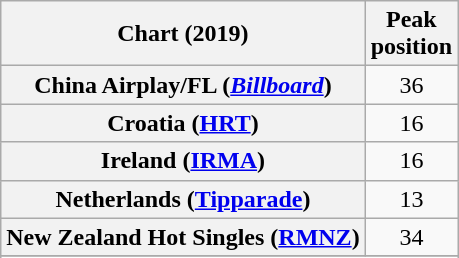<table class="wikitable sortable plainrowheaders" style="text-align:center;">
<tr>
<th>Chart (2019)</th>
<th>Peak<br>position</th>
</tr>
<tr>
<th scope="row">China Airplay/FL (<em><a href='#'>Billboard</a></em>)</th>
<td>36</td>
</tr>
<tr>
<th scope="row">Croatia (<a href='#'>HRT</a>)</th>
<td>16</td>
</tr>
<tr>
<th scope="row">Ireland (<a href='#'>IRMA</a>)</th>
<td>16</td>
</tr>
<tr>
<th scope="row">Netherlands (<a href='#'>Tipparade</a>)</th>
<td>13</td>
</tr>
<tr>
<th scope="row">New Zealand Hot Singles (<a href='#'>RMNZ</a>)</th>
<td>34</td>
</tr>
<tr>
</tr>
<tr>
</tr>
<tr>
</tr>
<tr>
</tr>
<tr>
</tr>
</table>
